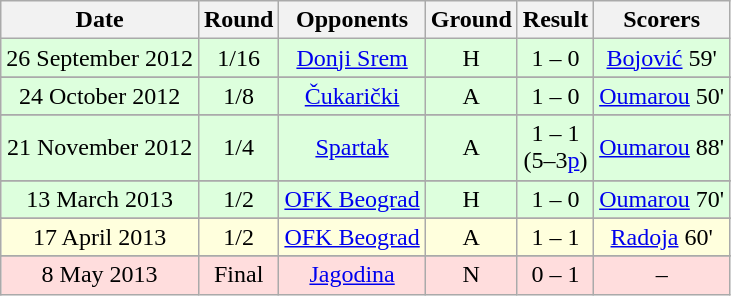<table class="wikitable" style="text-align:center">
<tr>
<th>Date</th>
<th>Round</th>
<th>Opponents</th>
<th>Ground</th>
<th>Result</th>
<th>Scorers</th>
</tr>
<tr bgcolor="#ddffdd">
<td>26 September 2012</td>
<td>1/16</td>
<td><a href='#'>Donji Srem</a></td>
<td>H</td>
<td>1 – 0</td>
<td><a href='#'>Bojović</a> 59'</td>
</tr>
<tr>
</tr>
<tr bgcolor="#ddffdd">
<td>24 October 2012</td>
<td>1/8</td>
<td><a href='#'>Čukarički</a></td>
<td>A</td>
<td>1 – 0</td>
<td><a href='#'>Oumarou</a> 50'</td>
</tr>
<tr>
</tr>
<tr bgcolor="#ddffdd">
<td>21 November 2012</td>
<td>1/4</td>
<td><a href='#'>Spartak</a></td>
<td>A</td>
<td>1 – 1<br>(5–3<a href='#'>p</a>)</td>
<td><a href='#'>Oumarou</a> 88'</td>
</tr>
<tr>
</tr>
<tr bgcolor="#ddffdd">
<td>13 March 2013</td>
<td>1/2</td>
<td><a href='#'>OFK Beograd</a></td>
<td>H</td>
<td>1 – 0</td>
<td><a href='#'>Oumarou</a> 70'</td>
</tr>
<tr>
</tr>
<tr bgcolor="#ffffdd">
<td>17 April 2013</td>
<td>1/2</td>
<td><a href='#'>OFK Beograd</a></td>
<td>A</td>
<td>1 – 1</td>
<td><a href='#'>Radoja</a> 60'</td>
</tr>
<tr>
</tr>
<tr bgcolor="#ffdddd">
<td>8 May 2013</td>
<td>Final</td>
<td><a href='#'>Jagodina</a></td>
<td>N</td>
<td>0 – 1</td>
<td>–</td>
</tr>
</table>
